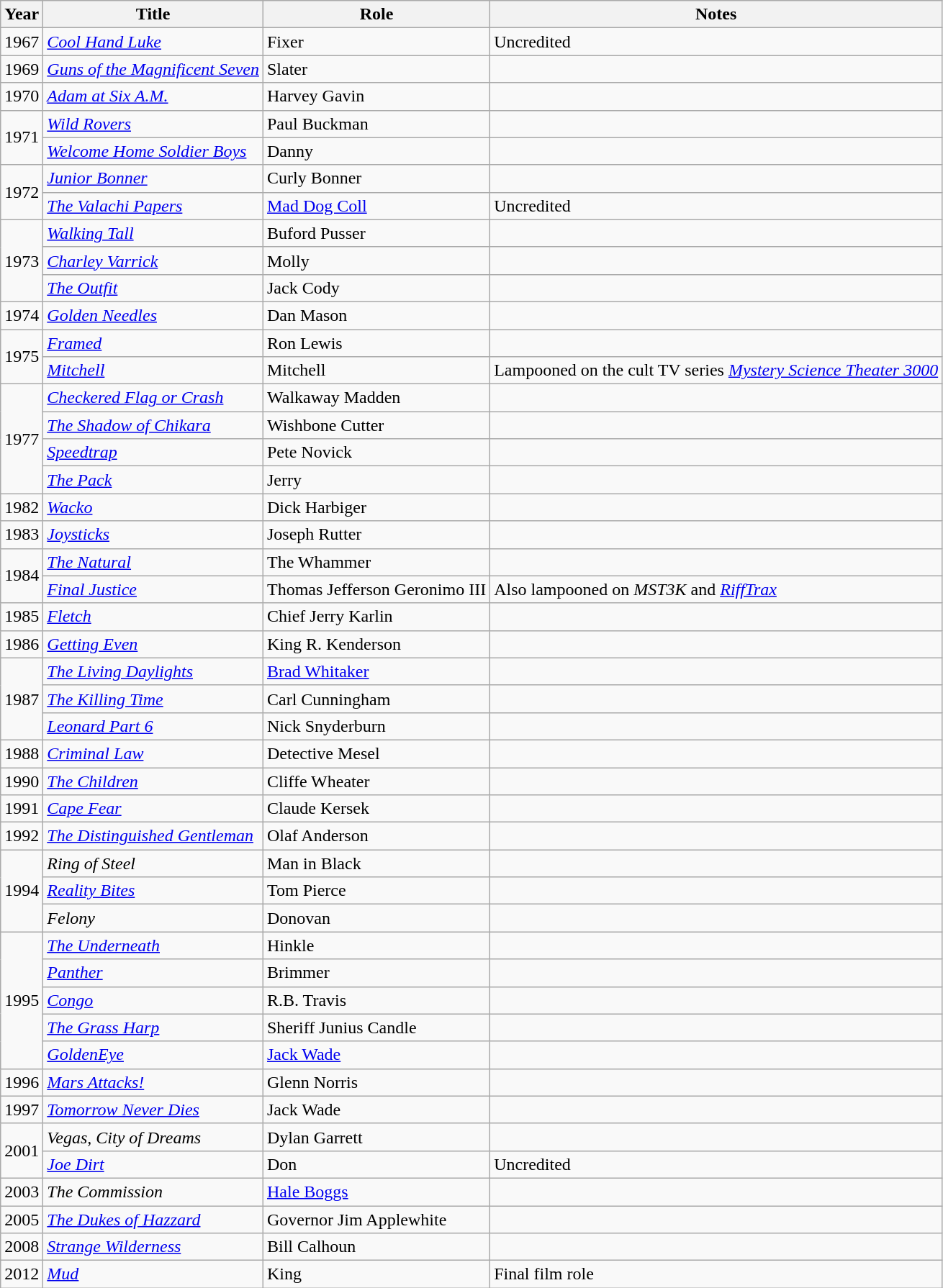<table class="wikitable sortable">
<tr>
<th>Year</th>
<th>Title</th>
<th>Role</th>
<th>Notes</th>
</tr>
<tr>
<td>1967</td>
<td><em><a href='#'>Cool Hand Luke</a></em></td>
<td>Fixer</td>
<td>Uncredited</td>
</tr>
<tr>
<td>1969</td>
<td><em><a href='#'>Guns of the Magnificent Seven</a></em></td>
<td>Slater</td>
<td></td>
</tr>
<tr>
<td>1970</td>
<td><em><a href='#'>Adam at Six A.M.</a></em></td>
<td>Harvey Gavin</td>
<td></td>
</tr>
<tr>
<td rowspan="2">1971</td>
<td><em><a href='#'>Wild Rovers</a></em></td>
<td>Paul Buckman</td>
<td></td>
</tr>
<tr>
<td><em><a href='#'>Welcome Home Soldier Boys</a></em></td>
<td>Danny</td>
<td></td>
</tr>
<tr>
<td rowspan="2">1972</td>
<td><em><a href='#'>Junior Bonner</a></em></td>
<td>Curly Bonner</td>
<td></td>
</tr>
<tr>
<td><em><a href='#'>The Valachi Papers</a></em></td>
<td><a href='#'>Mad Dog Coll</a></td>
<td>Uncredited</td>
</tr>
<tr>
<td rowspan="3">1973</td>
<td><em><a href='#'>Walking Tall</a></em></td>
<td>Buford Pusser</td>
<td></td>
</tr>
<tr>
<td><em><a href='#'>Charley Varrick</a></em></td>
<td>Molly</td>
<td></td>
</tr>
<tr>
<td><em><a href='#'>The Outfit</a></em></td>
<td>Jack Cody</td>
<td></td>
</tr>
<tr>
<td>1974</td>
<td><em><a href='#'>Golden Needles</a></em></td>
<td>Dan Mason</td>
<td></td>
</tr>
<tr>
<td rowspan="2">1975</td>
<td><em><a href='#'>Framed</a></em></td>
<td>Ron Lewis</td>
<td></td>
</tr>
<tr>
<td><em><a href='#'>Mitchell</a></em></td>
<td>Mitchell</td>
<td>Lampooned on the cult TV series <em><a href='#'>Mystery Science Theater 3000</a></em></td>
</tr>
<tr>
<td rowspan="4">1977</td>
<td><em><a href='#'>Checkered Flag or Crash</a></em></td>
<td>Walkaway Madden</td>
<td></td>
</tr>
<tr>
<td><em><a href='#'>The Shadow of Chikara</a></em></td>
<td>Wishbone Cutter</td>
<td></td>
</tr>
<tr>
<td><em><a href='#'>Speedtrap</a></em></td>
<td>Pete Novick</td>
<td></td>
</tr>
<tr>
<td><em><a href='#'>The Pack</a></em></td>
<td>Jerry</td>
<td></td>
</tr>
<tr>
<td>1982</td>
<td><em><a href='#'>Wacko</a></em></td>
<td>Dick Harbiger</td>
<td></td>
</tr>
<tr>
<td>1983</td>
<td><em><a href='#'>Joysticks</a></em></td>
<td>Joseph Rutter</td>
<td></td>
</tr>
<tr>
<td rowspan="2">1984</td>
<td><em><a href='#'>The Natural</a></em></td>
<td>The Whammer</td>
<td></td>
</tr>
<tr>
<td><em><a href='#'>Final Justice</a></em></td>
<td>Thomas Jefferson Geronimo III</td>
<td>Also lampooned on <em>MST3K</em> and <em><a href='#'>RiffTrax</a></em></td>
</tr>
<tr>
<td>1985</td>
<td><em><a href='#'>Fletch</a></em></td>
<td>Chief Jerry Karlin</td>
<td></td>
</tr>
<tr>
<td>1986</td>
<td><em><a href='#'>Getting Even</a></em></td>
<td>King R. Kenderson</td>
<td></td>
</tr>
<tr>
<td rowspan="3">1987</td>
<td><em><a href='#'>The Living Daylights</a></em></td>
<td><a href='#'>Brad Whitaker</a></td>
<td></td>
</tr>
<tr>
<td><em><a href='#'>The Killing Time</a></em></td>
<td>Carl Cunningham</td>
<td></td>
</tr>
<tr>
<td><em><a href='#'>Leonard Part 6</a></em></td>
<td>Nick Snyderburn</td>
<td></td>
</tr>
<tr>
<td>1988</td>
<td><em><a href='#'>Criminal Law</a></em></td>
<td>Detective Mesel</td>
<td></td>
</tr>
<tr>
<td>1990</td>
<td><em><a href='#'>The Children</a></em></td>
<td>Cliffe Wheater</td>
<td></td>
</tr>
<tr>
<td>1991</td>
<td><em><a href='#'>Cape Fear</a></em></td>
<td>Claude Kersek</td>
<td></td>
</tr>
<tr>
<td>1992</td>
<td><em><a href='#'>The Distinguished Gentleman</a></em></td>
<td>Olaf Anderson</td>
<td></td>
</tr>
<tr>
<td rowspan="3">1994</td>
<td><em>Ring of Steel</em></td>
<td>Man in Black</td>
<td></td>
</tr>
<tr>
<td><em><a href='#'>Reality Bites</a></em></td>
<td>Tom Pierce</td>
<td></td>
</tr>
<tr>
<td><em>Felony</em></td>
<td>Donovan</td>
<td></td>
</tr>
<tr>
<td rowspan="5">1995</td>
<td><em><a href='#'>The Underneath</a></em></td>
<td>Hinkle</td>
<td></td>
</tr>
<tr>
<td><em><a href='#'>Panther</a></em></td>
<td>Brimmer</td>
<td></td>
</tr>
<tr>
<td><em><a href='#'>Congo</a></em></td>
<td>R.B. Travis</td>
<td></td>
</tr>
<tr>
<td><em><a href='#'>The Grass Harp</a></em></td>
<td>Sheriff Junius Candle</td>
<td></td>
</tr>
<tr>
<td><em><a href='#'>GoldenEye</a></em></td>
<td><a href='#'>Jack Wade</a></td>
<td></td>
</tr>
<tr>
<td>1996</td>
<td><em><a href='#'>Mars Attacks!</a></em></td>
<td>Glenn Norris</td>
<td></td>
</tr>
<tr>
<td>1997</td>
<td><em><a href='#'>Tomorrow Never Dies</a></em></td>
<td>Jack Wade</td>
<td></td>
</tr>
<tr>
<td rowspan="2">2001</td>
<td><em>Vegas, City of Dreams</em></td>
<td>Dylan Garrett</td>
<td></td>
</tr>
<tr>
<td><em><a href='#'>Joe Dirt</a></em></td>
<td>Don</td>
<td>Uncredited</td>
</tr>
<tr>
<td>2003</td>
<td><em>The Commission</em></td>
<td><a href='#'>Hale Boggs</a></td>
<td></td>
</tr>
<tr>
<td>2005</td>
<td><em><a href='#'>The Dukes of Hazzard</a></em></td>
<td>Governor Jim Applewhite</td>
<td></td>
</tr>
<tr>
<td>2008</td>
<td><em><a href='#'>Strange Wilderness</a></em></td>
<td>Bill Calhoun</td>
<td></td>
</tr>
<tr>
<td>2012</td>
<td><em><a href='#'>Mud</a></em></td>
<td>King</td>
<td>Final film role</td>
</tr>
</table>
